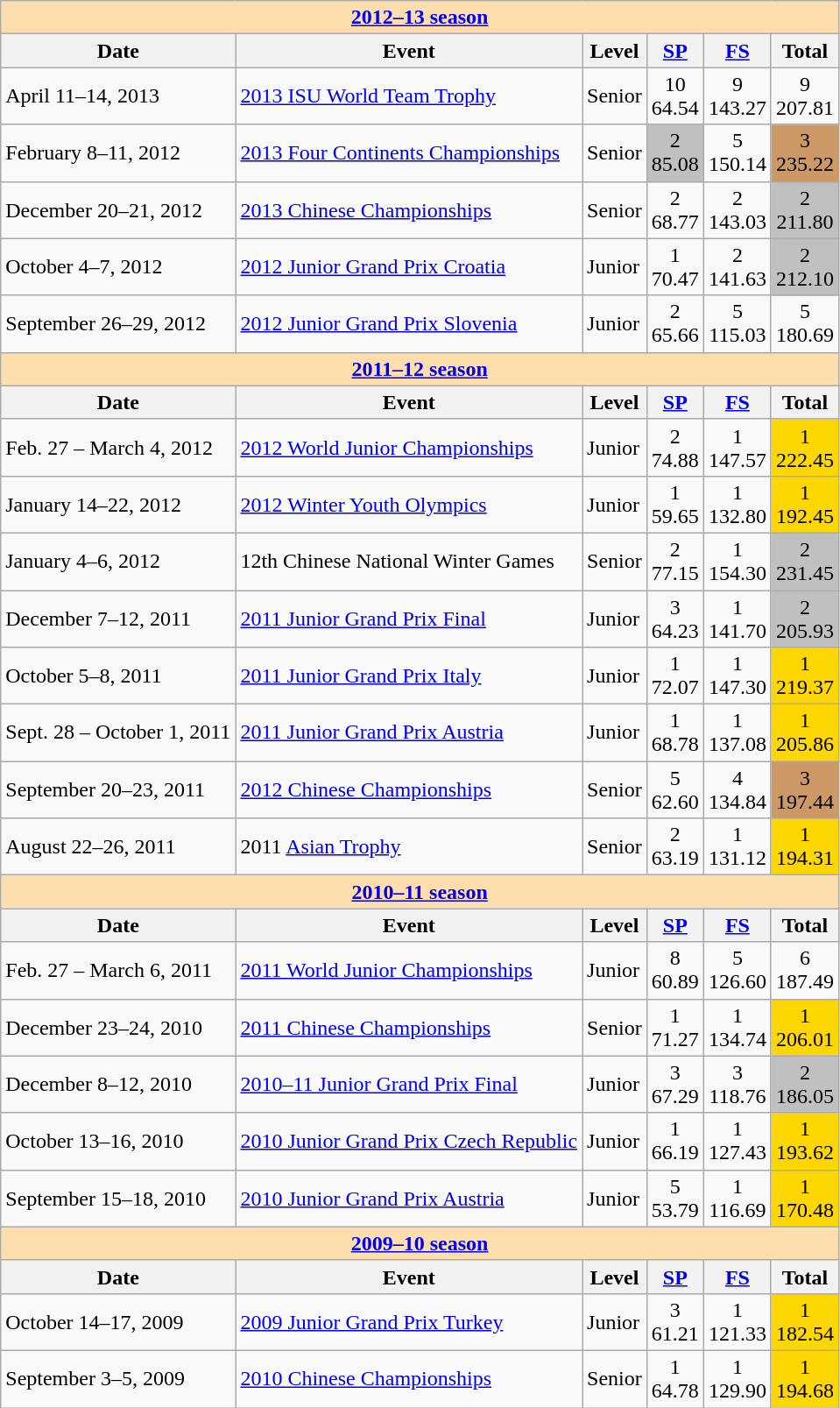<table class="wikitable">
<tr>
<th style="background-color: #ffdead;" colspan=7><a href='#'>2012–13 season</a></th>
</tr>
<tr>
<th>Date</th>
<th>Event</th>
<th>Level</th>
<th><a href='#'>SP</a></th>
<th><a href='#'>FS</a></th>
<th>Total</th>
</tr>
<tr>
<td>April 11–14, 2013</td>
<td><a href='#'>2013 ISU World Team Trophy</a></td>
<td>Senior</td>
<td align=center>10<br>64.54</td>
<td align=center>9<br>143.27</td>
<td align=center>9<br>207.81</td>
</tr>
<tr>
<td>February 8–11, 2012</td>
<td><a href='#'>2013 Four Continents Championships</a></td>
<td>Senior</td>
<td align=center bgcolor=silver>2<br>85.08</td>
<td align=center>5<br>150.14</td>
<td align=center bgcolor=#cc9966>3<br>235.22</td>
</tr>
<tr>
<td>December 20–21, 2012</td>
<td><a href='#'>2013 Chinese Championships</a></td>
<td>Senior</td>
<td align=center>2<br>68.77</td>
<td align=center>2<br>143.03</td>
<td align=center bgcolor=silver>2<br>211.80</td>
</tr>
<tr>
<td>October 4–7, 2012</td>
<td><a href='#'>2012 Junior Grand Prix Croatia</a></td>
<td>Junior</td>
<td align=center>1<br>70.47</td>
<td align=center>2<br>141.63</td>
<td align=center bgcolor=silver>2<br>212.10</td>
</tr>
<tr>
<td>September 26–29, 2012</td>
<td><a href='#'>2012 Junior Grand Prix Slovenia</a></td>
<td>Junior</td>
<td align=center>2<br>65.66</td>
<td align=center>5<br>115.03</td>
<td align=center>5<br>180.69</td>
</tr>
<tr>
<th style="background-color: #ffdead;" colspan=7><a href='#'>2011–12 season</a></th>
</tr>
<tr>
<th>Date</th>
<th>Event</th>
<th>Level</th>
<th><a href='#'>SP</a></th>
<th><a href='#'>FS</a></th>
<th>Total</th>
</tr>
<tr>
<td>Feb. 27 – March 4, 2012</td>
<td><a href='#'>2012 World Junior Championships</a></td>
<td>Junior</td>
<td align=center>2<br>74.88</td>
<td align=center>1<br>147.57</td>
<td align=center bgcolor=gold>1<br>222.45</td>
</tr>
<tr>
<td>January 14–22, 2012</td>
<td><a href='#'>2012 Winter Youth Olympics</a></td>
<td>Junior</td>
<td align=center>1<br>59.65</td>
<td align=center>1<br>132.80</td>
<td align=center bgcolor=gold>1<br>192.45</td>
</tr>
<tr>
<td>January 4–6, 2012</td>
<td>12th Chinese National Winter Games</td>
<td>Senior</td>
<td align=center>2<br>77.15</td>
<td align=center>1<br>154.30</td>
<td align=center bgcolor=silver>2<br>231.45</td>
</tr>
<tr>
<td>December 7–12, 2011</td>
<td><a href='#'>2011 Junior Grand Prix Final</a></td>
<td>Junior</td>
<td align=center>3<br>64.23</td>
<td align=center>1<br>141.70</td>
<td align=center bgcolor=silver>2<br>205.93</td>
</tr>
<tr>
<td>October 5–8, 2011</td>
<td><a href='#'>2011 Junior Grand Prix Italy</a></td>
<td>Junior</td>
<td align=center>1<br>72.07</td>
<td align=center>1<br>147.30</td>
<td align=center bgcolor=gold>1<br>219.37</td>
</tr>
<tr>
<td>Sept. 28 – October 1, 2011</td>
<td><a href='#'>2011 Junior Grand Prix Austria</a></td>
<td>Junior</td>
<td align=center>1<br>68.78</td>
<td align=center>1<br>137.08</td>
<td align=center bgcolor=gold>1<br>205.86</td>
</tr>
<tr>
<td>September 20–23, 2011</td>
<td><a href='#'>2012 Chinese Championships</a></td>
<td>Senior</td>
<td align=center>5<br>62.60</td>
<td align=center>4<br>134.84</td>
<td align=center bgcolor=#cc9966>3<br>197.44</td>
</tr>
<tr>
<td>August 22–26, 2011</td>
<td>2011 <a href='#'>Asian Trophy</a></td>
<td>Senior</td>
<td align=center>2<br>63.19</td>
<td align=center>1<br>131.12</td>
<td align=center bgcolor=gold>1<br>194.31</td>
</tr>
<tr>
<th style="background-color: #ffdead;" colspan=7><a href='#'>2010–11 season</a></th>
</tr>
<tr>
<th>Date</th>
<th>Event</th>
<th>Level</th>
<th><a href='#'>SP</a></th>
<th><a href='#'>FS</a></th>
<th>Total</th>
</tr>
<tr>
<td>Feb. 27 – March 6, 2011</td>
<td><a href='#'>2011 World Junior Championships</a></td>
<td>Junior</td>
<td align=center>8<br>60.89</td>
<td align=center>5<br>126.60</td>
<td align=center>6<br>187.49</td>
</tr>
<tr>
<td>December 23–24, 2010</td>
<td><a href='#'>2011 Chinese Championships</a></td>
<td>Senior</td>
<td align=center>1<br>71.27</td>
<td align=center>1<br>134.74</td>
<td align=center bgcolor=gold>1<br>206.01</td>
</tr>
<tr>
<td>December 8–12, 2010</td>
<td><a href='#'>2010–11 Junior Grand Prix Final</a></td>
<td>Junior</td>
<td align=center>3<br>67.29</td>
<td align=center>3<br>118.76</td>
<td align=center bgcolor=silver>2<br>186.05</td>
</tr>
<tr>
<td>October 13–16, 2010</td>
<td><a href='#'>2010 Junior Grand Prix Czech Republic</a></td>
<td>Junior</td>
<td align=center>1<br>66.19</td>
<td align=center>1<br>127.43</td>
<td align=center bgcolor=gold>1<br>193.62</td>
</tr>
<tr>
<td>September 15–18, 2010</td>
<td><a href='#'>2010 Junior Grand Prix Austria</a></td>
<td>Junior</td>
<td align=center>5<br>53.79</td>
<td align=center>1<br>116.69</td>
<td align=center bgcolor=gold>1<br>170.48</td>
</tr>
<tr>
<th style="background-color: #ffdead;" colspan=7><a href='#'>2009–10 season</a></th>
</tr>
<tr>
<th>Date</th>
<th>Event</th>
<th>Level</th>
<th><a href='#'>SP</a></th>
<th><a href='#'>FS</a></th>
<th>Total</th>
</tr>
<tr>
<td>October 14–17, 2009</td>
<td><a href='#'>2009 Junior Grand Prix Turkey</a></td>
<td>Junior</td>
<td align=center>3<br>61.21</td>
<td align=center>1<br>121.33</td>
<td align=center bgcolor=gold>1<br>182.54</td>
</tr>
<tr>
<td>September 3–5, 2009</td>
<td><a href='#'>2010 Chinese Championships</a></td>
<td>Senior</td>
<td align=center>1<br>64.78</td>
<td align=center>1<br>129.90</td>
<td align=center bgcolor=gold>1<br>194.68</td>
</tr>
</table>
